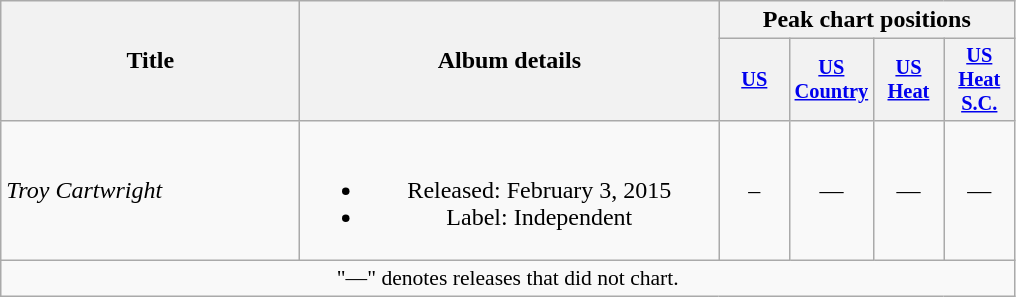<table class="wikitable plainrowheaders" style="text-align:center;" border="1">
<tr>
<th scope="col" rowspan="2" style="width:12em;">Title</th>
<th scope="col" rowspan="2" style="width:17em;">Album details</th>
<th scope="col" colspan="4">Peak chart positions</th>
</tr>
<tr>
<th scope="col" style="width:3em;font-size:85%;"><a href='#'>US</a></th>
<th scope="col" style="width:3em;font-size:85%;"><a href='#'>US<br>Country</a></th>
<th scope="col" style="width:3em;font-size:85%;"><a href='#'>US<br>Heat</a></th>
<th scope="col" style="width:3em;font-size:85%;"><a href='#'>US<br>Heat S.C.</a></th>
</tr>
<tr>
<td style= "text-align: left;"><em>Troy Cartwright</em></td>
<td><br><ul><li>Released: February 3, 2015</li><li>Label: Independent</li></ul></td>
<td>–</td>
<td>—</td>
<td>—</td>
<td>—</td>
</tr>
<tr>
<td colspan="12" style="text-align:center; font-size:90%;">"—" denotes releases that did not chart.</td>
</tr>
</table>
